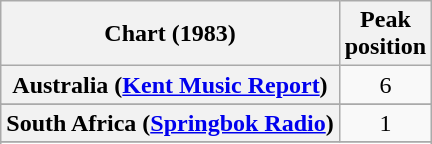<table class="wikitable sortable plainrowheaders" style="text-align:center">
<tr>
<th scope="col">Chart (1983)</th>
<th scope="col">Peak<br>position</th>
</tr>
<tr>
<th scope="row">Australia (<a href='#'>Kent Music Report</a>)</th>
<td>6</td>
</tr>
<tr>
</tr>
<tr>
</tr>
<tr>
</tr>
<tr>
<th scope="row">South Africa (<a href='#'>Springbok Radio</a>)</th>
<td>1</td>
</tr>
<tr>
</tr>
<tr>
</tr>
<tr>
</tr>
</table>
